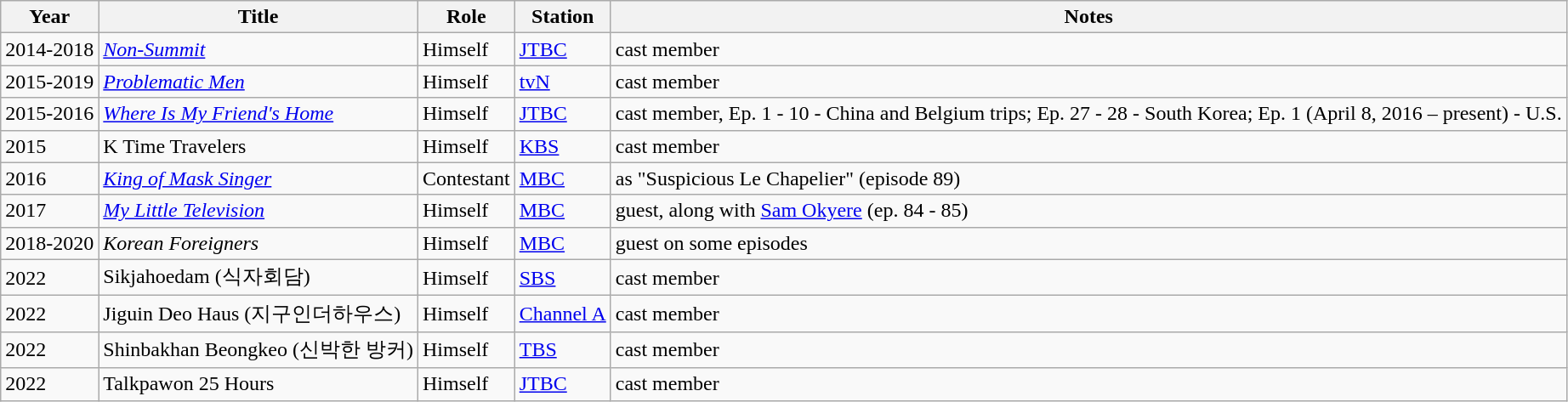<table class="wikitable sortable">
<tr>
<th>Year</th>
<th>Title</th>
<th>Role</th>
<th>Station</th>
<th>Notes</th>
</tr>
<tr>
<td>2014-2018</td>
<td><em><a href='#'>Non-Summit</a></em></td>
<td>Himself</td>
<td><a href='#'>JTBC</a></td>
<td>cast member</td>
</tr>
<tr>
<td>2015-2019</td>
<td><em><a href='#'>Problematic Men</a></em></td>
<td>Himself</td>
<td><a href='#'>tvN</a></td>
<td>cast member</td>
</tr>
<tr>
<td>2015-2016</td>
<td><em><a href='#'>Where Is My Friend's Home</a></em></td>
<td>Himself</td>
<td><a href='#'>JTBC</a></td>
<td>cast member, Ep. 1 - 10 - China and Belgium trips; Ep. 27 - 28 - South Korea; Ep. 1 (April 8, 2016 – present) - U.S.</td>
</tr>
<tr>
<td>2015</td>
<td>K Time Travelers</td>
<td>Himself</td>
<td><a href='#'>KBS</a></td>
<td>cast member</td>
</tr>
<tr>
<td>2016</td>
<td><em><a href='#'>King of Mask Singer</a></em></td>
<td>Contestant</td>
<td><a href='#'>MBC</a></td>
<td>as "Suspicious Le Chapelier" (episode 89)</td>
</tr>
<tr>
<td>2017</td>
<td><em><a href='#'>My Little Television</a></em></td>
<td>Himself</td>
<td><a href='#'>MBC</a></td>
<td>guest, along with <a href='#'>Sam Okyere</a> (ep. 84 - 85)</td>
</tr>
<tr>
<td>2018-2020</td>
<td><em>Korean Foreigners</em></td>
<td>Himself</td>
<td><a href='#'>MBC</a></td>
<td>guest on some episodes</td>
</tr>
<tr>
<td>2022</td>
<td>Sikjahoedam (식자회담)</td>
<td>Himself</td>
<td><a href='#'>SBS</a></td>
<td>cast member</td>
</tr>
<tr>
<td>2022</td>
<td>Jiguin Deo Haus (지구인더하우스)</td>
<td>Himself</td>
<td><a href='#'>Channel A</a></td>
<td>cast member</td>
</tr>
<tr>
<td>2022</td>
<td>Shinbakhan Beongkeo (신박한 방커)</td>
<td>Himself</td>
<td><a href='#'>TBS</a></td>
<td>cast member</td>
</tr>
<tr>
<td>2022</td>
<td>Talkpawon 25 Hours</td>
<td>Himself</td>
<td><a href='#'>JTBC</a></td>
<td>cast member</td>
</tr>
</table>
